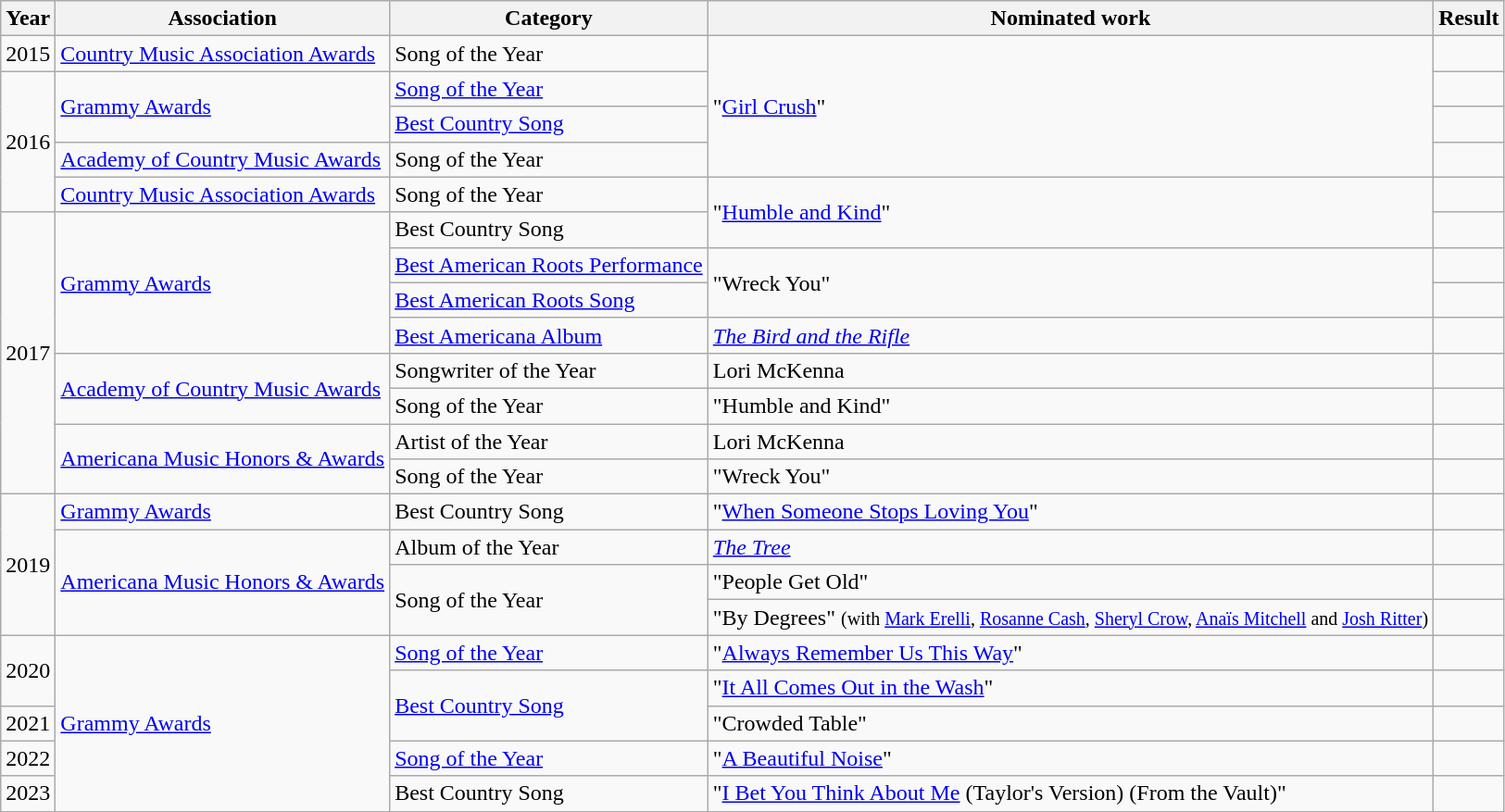<table class="wikitable">
<tr>
<th>Year</th>
<th>Association</th>
<th>Category</th>
<th>Nominated work</th>
<th>Result</th>
</tr>
<tr>
<td>2015</td>
<td><a href='#'>Country Music Association Awards</a></td>
<td>Song of the Year</td>
<td rowspan="4">"<a href='#'>Girl Crush</a>"</td>
<td></td>
</tr>
<tr>
<td rowspan="4">2016</td>
<td rowspan="2"><a href='#'>Grammy Awards</a></td>
<td><a href='#'>Song of the Year</a></td>
<td></td>
</tr>
<tr>
<td><a href='#'>Best Country Song</a></td>
<td></td>
</tr>
<tr>
<td><a href='#'>Academy of Country Music Awards</a></td>
<td>Song of the Year</td>
<td></td>
</tr>
<tr>
<td><a href='#'>Country Music Association Awards</a></td>
<td>Song of the Year</td>
<td rowspan="2">"<a href='#'>Humble and Kind</a>"</td>
<td></td>
</tr>
<tr>
<td rowspan="8">2017</td>
<td rowspan="4"><a href='#'>Grammy Awards</a></td>
<td>Best Country Song</td>
<td></td>
</tr>
<tr>
<td><a href='#'>Best American Roots Performance</a></td>
<td rowspan="2">"Wreck You"</td>
<td></td>
</tr>
<tr>
<td><a href='#'>Best American Roots Song</a></td>
<td></td>
</tr>
<tr>
<td><a href='#'>Best Americana Album</a></td>
<td><em><a href='#'>The Bird and the Rifle</a></em></td>
<td></td>
</tr>
<tr>
<td rowspan="2"><a href='#'>Academy of Country Music Awards</a></td>
<td>Songwriter of the Year</td>
<td>Lori McKenna</td>
<td></td>
</tr>
<tr>
<td>Song of the Year</td>
<td>"Humble and Kind"</td>
<td></td>
</tr>
<tr>
<td rowspan="2"><a href='#'>Americana Music Honors & Awards</a></td>
<td>Artist of the Year</td>
<td>Lori McKenna</td>
<td></td>
</tr>
<tr>
<td>Song of the Year</td>
<td>"Wreck You"</td>
<td></td>
</tr>
<tr>
<td rowspan=4>2019</td>
<td><a href='#'>Grammy Awards</a></td>
<td>Best Country Song</td>
<td>"<a href='#'>When Someone Stops Loving You</a>"</td>
<td></td>
</tr>
<tr>
<td rowspan=3><a href='#'>Americana Music Honors & Awards</a></td>
<td>Album of the Year</td>
<td><em><a href='#'>The Tree</a></em></td>
<td></td>
</tr>
<tr>
<td rowspan=2>Song of the Year</td>
<td>"People Get Old"</td>
<td></td>
</tr>
<tr>
<td>"By Degrees" <small>(with <a href='#'>Mark Erelli</a>, <a href='#'>Rosanne Cash</a>, <a href='#'>Sheryl Crow</a>, <a href='#'>Anaïs Mitchell</a> and <a href='#'>Josh Ritter</a>)</small></td>
<td></td>
</tr>
<tr>
<td rowspan="2">2020</td>
<td rowspan="5"><a href='#'>Grammy Awards</a></td>
<td><a href='#'>Song of the Year</a></td>
<td>"<a href='#'>Always Remember Us This Way</a>"</td>
<td></td>
</tr>
<tr>
<td rowspan="2"><a href='#'>Best Country Song</a></td>
<td>"<a href='#'>It All Comes Out in the Wash</a>"</td>
<td></td>
</tr>
<tr>
<td>2021</td>
<td>"Crowded Table"</td>
<td></td>
</tr>
<tr>
<td>2022</td>
<td><a href='#'>Song of the Year</a></td>
<td>"<a href='#'>A Beautiful Noise</a>"</td>
<td></td>
</tr>
<tr>
<td>2023</td>
<td>Best Country Song</td>
<td>"<a href='#'>I Bet You Think About Me</a> (Taylor's Version) (From the Vault)"</td>
<td></td>
</tr>
</table>
